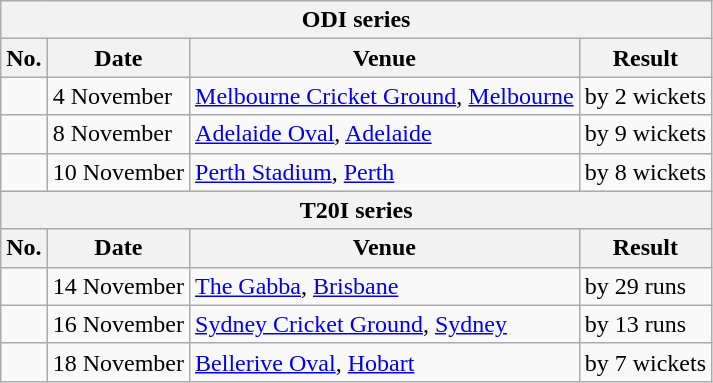<table class="wikitable">
<tr>
<th colspan="4">ODI series</th>
</tr>
<tr>
<th>No.</th>
<th>Date</th>
<th>Venue</th>
<th>Result</th>
</tr>
<tr>
<td></td>
<td>4 November</td>
<td><a href='#'>Melbourne Cricket Ground</a>, <a href='#'>Melbourne</a></td>
<td> by 2 wickets</td>
</tr>
<tr>
<td></td>
<td>8 November</td>
<td><a href='#'>Adelaide Oval</a>, <a href='#'>Adelaide</a></td>
<td> by 9 wickets</td>
</tr>
<tr>
<td></td>
<td>10 November</td>
<td><a href='#'>Perth Stadium</a>, <a href='#'>Perth</a></td>
<td> by 8 wickets</td>
</tr>
<tr>
<th colspan="4">T20I series</th>
</tr>
<tr>
<th>No.</th>
<th>Date</th>
<th>Venue</th>
<th>Result</th>
</tr>
<tr>
<td></td>
<td>14 November</td>
<td><a href='#'>The Gabba</a>, <a href='#'>Brisbane</a></td>
<td> by 29 runs</td>
</tr>
<tr>
<td></td>
<td>16 November</td>
<td><a href='#'>Sydney Cricket Ground</a>, <a href='#'>Sydney</a></td>
<td> by 13 runs</td>
</tr>
<tr>
<td></td>
<td>18 November</td>
<td><a href='#'>Bellerive Oval</a>, <a href='#'>Hobart</a></td>
<td> by 7 wickets</td>
</tr>
</table>
